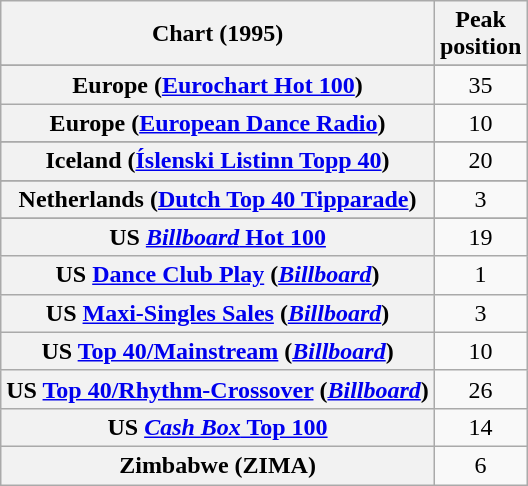<table class="wikitable sortable plainrowheaders">
<tr>
<th scope="col">Chart (1995)</th>
<th scope="col">Peak<br>position</th>
</tr>
<tr>
</tr>
<tr>
</tr>
<tr>
</tr>
<tr>
</tr>
<tr>
</tr>
<tr>
<th scope="row">Europe (<a href='#'>Eurochart Hot 100</a>)</th>
<td style="text-align:center;">35</td>
</tr>
<tr>
<th scope="row">Europe (<a href='#'>European Dance Radio</a>)</th>
<td style="text-align:center;">10</td>
</tr>
<tr>
</tr>
<tr>
</tr>
<tr>
<th scope="row">Iceland (<a href='#'>Íslenski Listinn Topp 40</a>)</th>
<td style="text-align:center;">20</td>
</tr>
<tr>
</tr>
<tr>
<th scope="row">Netherlands (<a href='#'>Dutch Top 40 Tipparade</a>)</th>
<td style="text-align:center;">3</td>
</tr>
<tr>
</tr>
<tr>
</tr>
<tr>
</tr>
<tr>
</tr>
<tr>
</tr>
<tr>
<th scope="row">US <a href='#'><em>Billboard</em> Hot 100</a></th>
<td style="text-align:center;">19</td>
</tr>
<tr>
<th scope="row">US <a href='#'>Dance Club Play</a> (<em><a href='#'>Billboard</a></em>)</th>
<td style="text-align:center;">1</td>
</tr>
<tr>
<th scope="row">US <a href='#'>Maxi-Singles Sales</a> (<em><a href='#'>Billboard</a></em>)</th>
<td style="text-align:center;">3</td>
</tr>
<tr>
<th scope="row">US <a href='#'>Top 40/Mainstream</a> (<em><a href='#'>Billboard</a></em>)</th>
<td style="text-align:center;">10</td>
</tr>
<tr>
<th scope="row">US <a href='#'>Top 40/Rhythm-Crossover</a> (<em><a href='#'>Billboard</a></em>)</th>
<td style="text-align:center;">26</td>
</tr>
<tr>
<th scope="row">US <a href='#'><em>Cash Box</em> Top 100</a></th>
<td style="text-align:center;">14</td>
</tr>
<tr>
<th scope="row">Zimbabwe (ZIMA)</th>
<td style="text-align:center;">6</td>
</tr>
</table>
